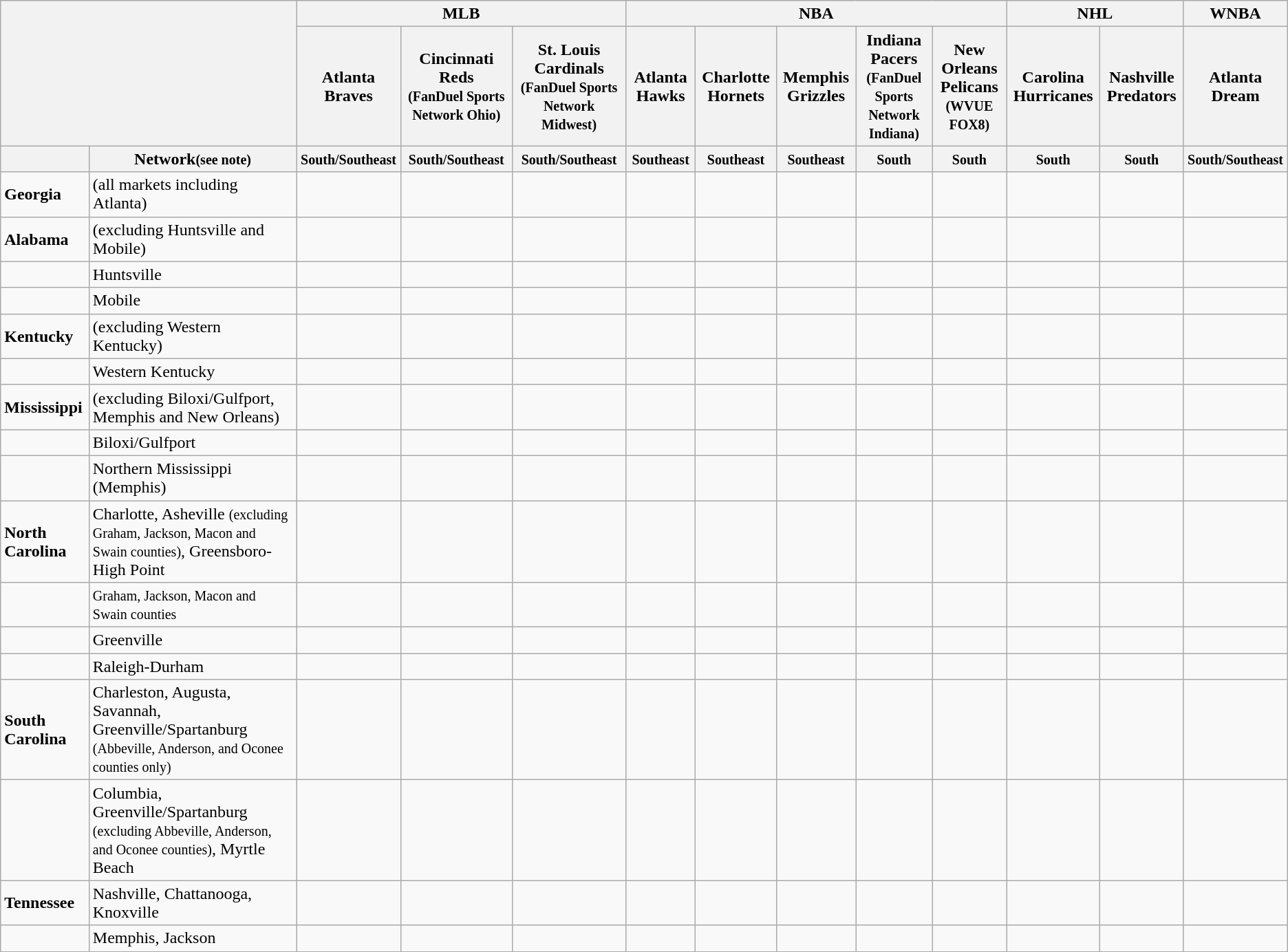<table class="wikitable">
<tr>
<th rowspan="2" colspan="2"></th>
<th colspan="3">MLB</th>
<th colspan="5">NBA</th>
<th colspan="2">NHL</th>
<th>WNBA</th>
</tr>
<tr colspan="2">
<th>Atlanta Braves</th>
<th>Cincinnati Reds<br><small>(FanDuel Sports Network Ohio)</small></th>
<th>St. Louis Cardinals<br><small>(FanDuel Sports Network Midwest)</small></th>
<th>Atlanta Hawks</th>
<th>Charlotte Hornets</th>
<th>Memphis Grizzles</th>
<th>Indiana Pacers<br><small>(FanDuel Sports Network Indiana)</small></th>
<th>New Orleans Pelicans<br><small>(WVUE FOX8)</small></th>
<th>Carolina Hurricanes</th>
<th>Nashville Predators</th>
<th>Atlanta Dream</th>
</tr>
<tr>
<th></th>
<th>Network<small>(see note)</small></th>
<th><small>South/Southeast</small></th>
<th><small>South/Southeast</small></th>
<th><small>South/Southeast</small></th>
<th><small>Southeast</small></th>
<th><small>Southeast</small></th>
<th><small>Southeast</small></th>
<th><small>South</small></th>
<th><small>South</small></th>
<th><small>South</small></th>
<th><small>South</small></th>
<th><small>South/Southeast</small></th>
</tr>
<tr>
<td><strong>Georgia</strong></td>
<td>(all markets including Atlanta)</td>
<td></td>
<td></td>
<td></td>
<td></td>
<td></td>
<td></td>
<td></td>
<td></td>
<td></td>
<td></td>
<td></td>
</tr>
<tr>
<td><strong>Alabama</strong></td>
<td>(excluding Huntsville and Mobile)</td>
<td></td>
<td></td>
<td></td>
<td></td>
<td></td>
<td></td>
<td></td>
<td></td>
<td></td>
<td></td>
<td></td>
</tr>
<tr>
<td></td>
<td>Huntsville</td>
<td></td>
<td></td>
<td></td>
<td></td>
<td></td>
<td></td>
<td></td>
<td></td>
<td></td>
<td></td>
<td></td>
</tr>
<tr>
<td></td>
<td>Mobile</td>
<td></td>
<td></td>
<td></td>
<td></td>
<td></td>
<td></td>
<td></td>
<td></td>
<td></td>
<td></td>
<td></td>
</tr>
<tr>
<td><strong>Kentucky</strong></td>
<td>(excluding Western Kentucky)</td>
<td></td>
<td></td>
<td></td>
<td></td>
<td></td>
<td></td>
<td></td>
<td></td>
<td></td>
<td></td>
<td></td>
</tr>
<tr>
<td></td>
<td>Western Kentucky</td>
<td></td>
<td></td>
<td></td>
<td></td>
<td></td>
<td></td>
<td></td>
<td></td>
<td></td>
<td></td>
<td></td>
</tr>
<tr>
<td><strong>Mississippi</strong></td>
<td>(excluding Biloxi/Gulfport, Memphis and New Orleans)</td>
<td></td>
<td></td>
<td></td>
<td></td>
<td></td>
<td></td>
<td></td>
<td></td>
<td></td>
<td></td>
<td></td>
</tr>
<tr>
<td></td>
<td>Biloxi/Gulfport</td>
<td></td>
<td></td>
<td></td>
<td></td>
<td></td>
<td></td>
<td></td>
<td></td>
<td></td>
<td></td>
<td></td>
</tr>
<tr>
<td></td>
<td>Northern Mississippi (Memphis)</td>
<td></td>
<td></td>
<td></td>
<td></td>
<td></td>
<td></td>
<td></td>
<td></td>
<td></td>
<td></td>
<td></td>
</tr>
<tr>
<td><strong>North Carolina</strong></td>
<td>Charlotte, Asheville <small>(excluding Graham, Jackson, Macon and Swain counties)</small>, Greensboro-High Point</td>
<td></td>
<td></td>
<td></td>
<td></td>
<td></td>
<td></td>
<td></td>
<td></td>
<td></td>
<td></td>
<td></td>
</tr>
<tr>
<td></td>
<td><small>Graham, Jackson, Macon and Swain counties</small></td>
<td></td>
<td></td>
<td></td>
<td></td>
<td></td>
<td></td>
<td></td>
<td></td>
<td></td>
<td></td>
<td></td>
</tr>
<tr>
<td></td>
<td>Greenville</td>
<td></td>
<td></td>
<td></td>
<td></td>
<td></td>
<td></td>
<td></td>
<td></td>
<td></td>
<td></td>
<td></td>
</tr>
<tr>
<td></td>
<td>Raleigh-Durham</td>
<td></td>
<td></td>
<td></td>
<td></td>
<td></td>
<td></td>
<td></td>
<td></td>
<td></td>
<td></td>
<td></td>
</tr>
<tr>
<td><strong>South Carolina</strong></td>
<td>Charleston, Augusta, Savannah, Greenville/Spartanburg <small>(Abbeville, Anderson, and Oconee counties only)</small></td>
<td></td>
<td></td>
<td></td>
<td></td>
<td></td>
<td></td>
<td></td>
<td></td>
<td></td>
<td></td>
<td></td>
</tr>
<tr>
<td></td>
<td>Columbia, Greenville/Spartanburg <small>(excluding Abbeville, Anderson, and Oconee counties)</small>, Myrtle Beach</td>
<td></td>
<td></td>
<td></td>
<td></td>
<td></td>
<td></td>
<td></td>
<td></td>
<td></td>
<td></td>
<td></td>
</tr>
<tr>
<td><strong>Tennessee</strong></td>
<td>Nashville, Chattanooga, Knoxville</td>
<td></td>
<td></td>
<td></td>
<td></td>
<td></td>
<td></td>
<td></td>
<td></td>
<td></td>
<td></td>
<td></td>
</tr>
<tr>
<td></td>
<td>Memphis, Jackson</td>
<td></td>
<td></td>
<td></td>
<td></td>
<td></td>
<td></td>
<td></td>
<td></td>
<td></td>
<td></td>
<td></td>
</tr>
</table>
